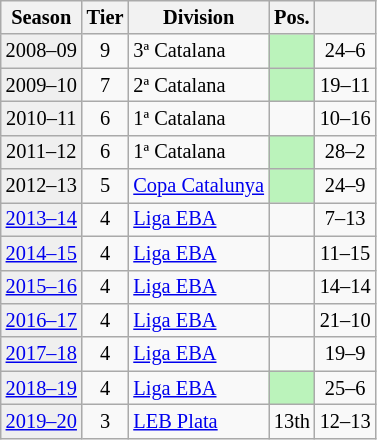<table class="wikitable" style="font-size:85%; text-align:center">
<tr>
<th>Season</th>
<th>Tier</th>
<th>Division</th>
<th>Pos.</th>
<th></th>
</tr>
<tr>
<td bgcolor=#efefef>2008–09</td>
<td>9</td>
<td align=left>3ª Catalana</td>
<td bgcolor=#BBF3BB></td>
<td>24–6</td>
</tr>
<tr>
<td bgcolor=#efefef>2009–10</td>
<td>7</td>
<td align=left>2ª Catalana</td>
<td bgcolor=#BBF3BB></td>
<td>19–11</td>
</tr>
<tr>
<td bgcolor=#efefef>2010–11</td>
<td>6</td>
<td align=left>1ª Catalana</td>
<td></td>
<td>10–16</td>
</tr>
<tr>
<td bgcolor=#efefef>2011–12</td>
<td>6</td>
<td align=left>1ª Catalana</td>
<td bgcolor=#BBF3BB></td>
<td>28–2</td>
</tr>
<tr>
<td bgcolor=#efefef>2012–13</td>
<td>5</td>
<td align=left><a href='#'>Copa Catalunya</a></td>
<td bgcolor=#BBF3BB></td>
<td>24–9</td>
</tr>
<tr>
<td bgcolor=#efefef><a href='#'>2013–14</a></td>
<td>4</td>
<td align=left><a href='#'>Liga EBA</a></td>
<td></td>
<td>7–13</td>
</tr>
<tr>
<td bgcolor=#efefef><a href='#'>2014–15</a></td>
<td>4</td>
<td align=left><a href='#'>Liga EBA</a></td>
<td></td>
<td>11–15</td>
</tr>
<tr>
<td bgcolor=#efefef><a href='#'>2015–16</a></td>
<td>4</td>
<td align=left><a href='#'>Liga EBA</a></td>
<td></td>
<td>14–14</td>
</tr>
<tr>
<td bgcolor=#efefef><a href='#'>2016–17</a></td>
<td>4</td>
<td align=left><a href='#'>Liga EBA</a></td>
<td></td>
<td>21–10</td>
</tr>
<tr>
<td bgcolor=#efefef><a href='#'>2017–18</a></td>
<td>4</td>
<td align=left><a href='#'>Liga EBA</a></td>
<td></td>
<td>19–9</td>
</tr>
<tr>
<td bgcolor=#efefef><a href='#'>2018–19</a></td>
<td>4</td>
<td align=left><a href='#'>Liga EBA</a></td>
<td bgcolor=#BBF3BB></td>
<td>25–6</td>
</tr>
<tr>
<td bgcolor=#efefef><a href='#'>2019–20</a></td>
<td>3</td>
<td align=left><a href='#'>LEB Plata</a></td>
<td>13th</td>
<td>12–13</td>
</tr>
</table>
